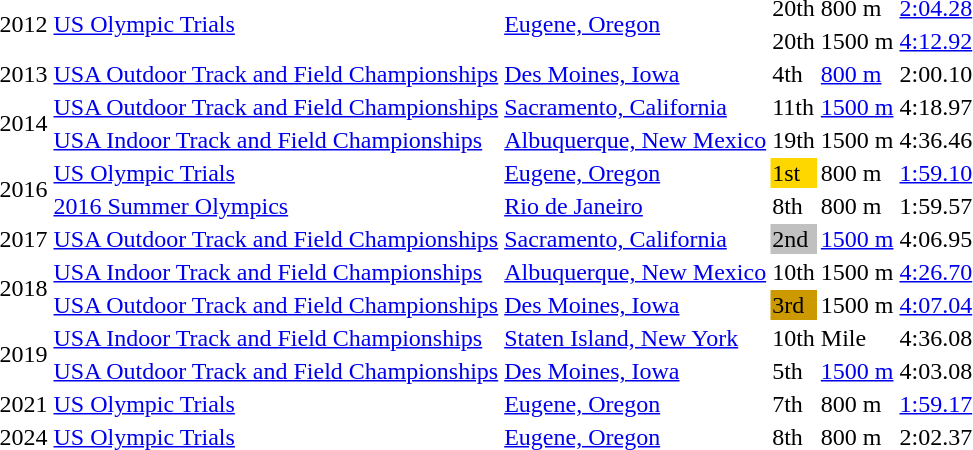<table>
<tr>
<td rowspan=2>2012</td>
<td rowspan=2><a href='#'>US Olympic Trials</a></td>
<td rowspan=2><a href='#'>Eugene, Oregon</a></td>
<td>20th</td>
<td>800 m</td>
<td><a href='#'>2:04.28</a></td>
</tr>
<tr>
<td>20th</td>
<td>1500 m</td>
<td><a href='#'>4:12.92</a></td>
</tr>
<tr>
<td>2013</td>
<td><a href='#'>USA Outdoor Track and Field Championships</a></td>
<td><a href='#'>Des Moines, Iowa</a></td>
<td>4th</td>
<td><a href='#'>800 m</a></td>
<td>2:00.10</td>
</tr>
<tr>
<td rowspan=2>2014</td>
<td><a href='#'>USA Outdoor Track and Field Championships</a></td>
<td><a href='#'>Sacramento, California</a></td>
<td>11th</td>
<td><a href='#'>1500 m</a></td>
<td>4:18.97</td>
</tr>
<tr>
<td><a href='#'>USA Indoor Track and Field Championships</a></td>
<td><a href='#'>Albuquerque, New Mexico</a></td>
<td>19th</td>
<td>1500 m</td>
<td>4:36.46</td>
</tr>
<tr>
<td rowspan=2>2016</td>
<td><a href='#'>US Olympic Trials</a></td>
<td><a href='#'>Eugene, Oregon</a></td>
<td style="background:gold">1st</td>
<td>800 m</td>
<td><a href='#'>1:59.10</a></td>
</tr>
<tr>
<td><a href='#'>2016 Summer Olympics</a></td>
<td><a href='#'>Rio de Janeiro</a></td>
<td>8th</td>
<td>800 m</td>
<td>1:59.57</td>
</tr>
<tr>
<td>2017</td>
<td><a href='#'>USA Outdoor Track and Field Championships</a></td>
<td><a href='#'>Sacramento, California</a></td>
<td style="background:silver">2nd</td>
<td><a href='#'>1500 m</a></td>
<td>4:06.95</td>
</tr>
<tr>
<td rowspan=2>2018</td>
<td><a href='#'>USA Indoor Track and Field Championships</a></td>
<td><a href='#'>Albuquerque, New Mexico</a></td>
<td>10th</td>
<td>1500 m</td>
<td><a href='#'>4:26.70</a></td>
</tr>
<tr>
<td><a href='#'>USA Outdoor Track and Field Championships</a></td>
<td><a href='#'>Des Moines, Iowa</a></td>
<td style="background:#cc9900">3rd</td>
<td>1500 m</td>
<td><a href='#'>4:07.04</a></td>
</tr>
<tr>
<td rowspan=2>2019</td>
<td><a href='#'>USA Indoor Track and Field Championships</a></td>
<td><a href='#'>Staten Island, New York</a></td>
<td>10th</td>
<td>Mile</td>
<td>4:36.08</td>
</tr>
<tr>
<td><a href='#'>USA Outdoor Track and Field Championships</a></td>
<td><a href='#'>Des Moines, Iowa</a></td>
<td>5th</td>
<td><a href='#'>1500 m</a></td>
<td>4:03.08</td>
</tr>
<tr>
<td>2021</td>
<td rowspan=1><a href='#'>US Olympic Trials</a></td>
<td rowspan=1><a href='#'>Eugene, Oregon</a></td>
<td>7th</td>
<td>800 m</td>
<td><a href='#'>1:59.17</a></td>
</tr>
<tr>
<td>2024</td>
<td rowspan=1><a href='#'>US Olympic Trials</a></td>
<td rowspan=1><a href='#'>Eugene, Oregon</a></td>
<td>8th</td>
<td>800 m</td>
<td>2:02.37</td>
</tr>
</table>
